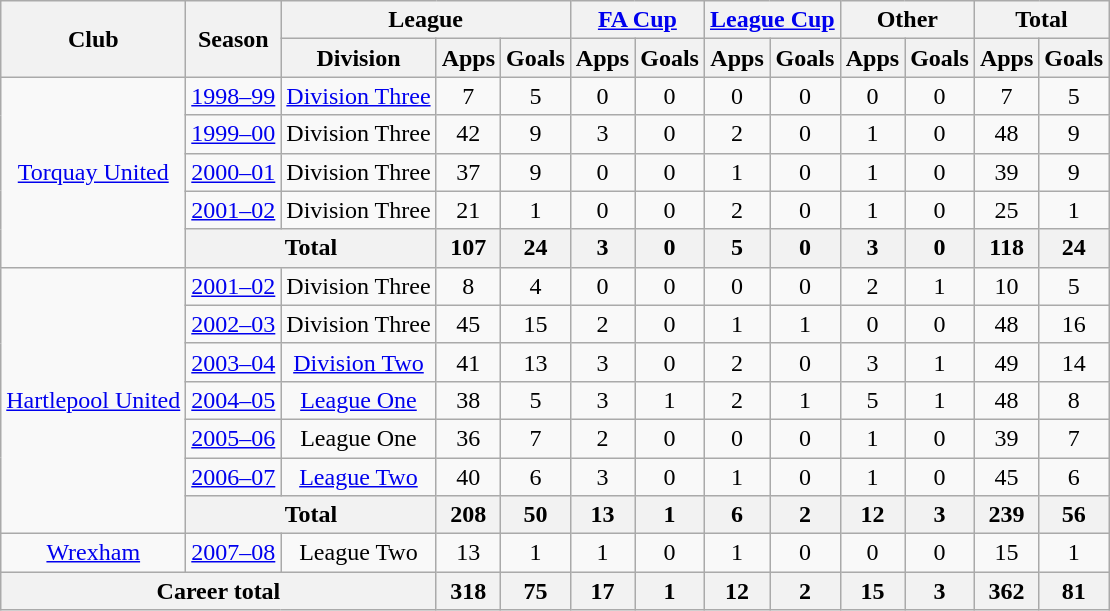<table class="wikitable" style="text-align: center">
<tr>
<th rowspan="2">Club</th>
<th rowspan="2">Season</th>
<th colspan="3">League</th>
<th colspan="2"><a href='#'>FA Cup</a></th>
<th colspan="2"><a href='#'>League Cup</a></th>
<th colspan="2">Other</th>
<th colspan="2">Total</th>
</tr>
<tr>
<th>Division</th>
<th>Apps</th>
<th>Goals</th>
<th>Apps</th>
<th>Goals</th>
<th>Apps</th>
<th>Goals</th>
<th>Apps</th>
<th>Goals</th>
<th>Apps</th>
<th>Goals</th>
</tr>
<tr>
<td rowspan="5"><a href='#'>Torquay United</a></td>
<td><a href='#'>1998–99</a></td>
<td><a href='#'>Division Three</a></td>
<td>7</td>
<td>5</td>
<td>0</td>
<td>0</td>
<td>0</td>
<td>0</td>
<td>0</td>
<td>0</td>
<td>7</td>
<td>5</td>
</tr>
<tr>
<td><a href='#'>1999–00</a></td>
<td>Division Three</td>
<td>42</td>
<td>9</td>
<td>3</td>
<td>0</td>
<td>2</td>
<td>0</td>
<td>1</td>
<td>0</td>
<td>48</td>
<td>9</td>
</tr>
<tr>
<td><a href='#'>2000–01</a></td>
<td>Division Three</td>
<td>37</td>
<td>9</td>
<td>0</td>
<td>0</td>
<td>1</td>
<td>0</td>
<td>1</td>
<td>0</td>
<td>39</td>
<td>9</td>
</tr>
<tr>
<td><a href='#'>2001–02</a></td>
<td>Division Three</td>
<td>21</td>
<td>1</td>
<td>0</td>
<td>0</td>
<td>2</td>
<td>0</td>
<td>1</td>
<td>0</td>
<td>25</td>
<td>1</td>
</tr>
<tr>
<th colspan="2">Total</th>
<th>107</th>
<th>24</th>
<th>3</th>
<th>0</th>
<th>5</th>
<th>0</th>
<th>3</th>
<th>0</th>
<th>118</th>
<th>24</th>
</tr>
<tr>
<td rowspan="7"><a href='#'>Hartlepool United</a></td>
<td><a href='#'>2001–02</a></td>
<td>Division Three</td>
<td>8</td>
<td>4</td>
<td>0</td>
<td>0</td>
<td>0</td>
<td>0</td>
<td>2</td>
<td>1</td>
<td>10</td>
<td>5</td>
</tr>
<tr>
<td><a href='#'>2002–03</a></td>
<td>Division Three</td>
<td>45</td>
<td>15</td>
<td>2</td>
<td>0</td>
<td>1</td>
<td>1</td>
<td>0</td>
<td>0</td>
<td>48</td>
<td>16</td>
</tr>
<tr>
<td><a href='#'>2003–04</a></td>
<td><a href='#'>Division Two</a></td>
<td>41</td>
<td>13</td>
<td>3</td>
<td>0</td>
<td>2</td>
<td>0</td>
<td>3</td>
<td>1</td>
<td>49</td>
<td>14</td>
</tr>
<tr>
<td><a href='#'>2004–05</a></td>
<td><a href='#'>League One</a></td>
<td>38</td>
<td>5</td>
<td>3</td>
<td>1</td>
<td>2</td>
<td>1</td>
<td>5</td>
<td>1</td>
<td>48</td>
<td>8</td>
</tr>
<tr>
<td><a href='#'>2005–06</a></td>
<td>League One</td>
<td>36</td>
<td>7</td>
<td>2</td>
<td>0</td>
<td>0</td>
<td>0</td>
<td>1</td>
<td>0</td>
<td>39</td>
<td>7</td>
</tr>
<tr>
<td><a href='#'>2006–07</a></td>
<td><a href='#'>League Two</a></td>
<td>40</td>
<td>6</td>
<td>3</td>
<td>0</td>
<td>1</td>
<td>0</td>
<td>1</td>
<td>0</td>
<td>45</td>
<td>6</td>
</tr>
<tr>
<th colspan="2">Total</th>
<th>208</th>
<th>50</th>
<th>13</th>
<th>1</th>
<th>6</th>
<th>2</th>
<th>12</th>
<th>3</th>
<th>239</th>
<th>56</th>
</tr>
<tr>
<td><a href='#'>Wrexham</a></td>
<td><a href='#'>2007–08</a></td>
<td>League Two</td>
<td>13</td>
<td>1</td>
<td>1</td>
<td>0</td>
<td>1</td>
<td>0</td>
<td>0</td>
<td>0</td>
<td>15</td>
<td>1</td>
</tr>
<tr>
<th colspan="3">Career total</th>
<th>318</th>
<th>75</th>
<th>17</th>
<th>1</th>
<th>12</th>
<th>2</th>
<th>15</th>
<th>3</th>
<th>362</th>
<th>81</th>
</tr>
</table>
